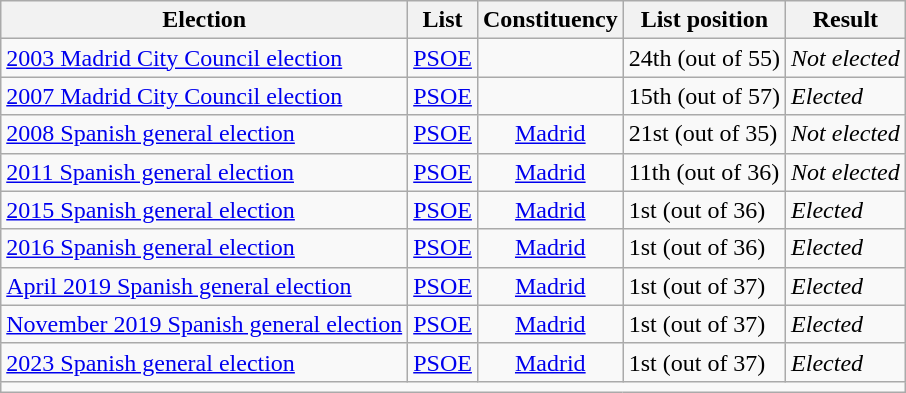<table class="wikitable" style="margin:1em auto; text-align:left;">
<tr>
<th scope="col">Election</th>
<th scope="col">List</th>
<th scope="col">Constituency</th>
<th scope="col">List position</th>
<th scope="col">Result</th>
</tr>
<tr>
<td><a href='#'>2003 Madrid City Council election</a></td>
<td><a href='#'>PSOE</a></td>
<td align=center></td>
<td>24th (out of 55)</td>
<td><em>Not elected</em></td>
</tr>
<tr>
<td><a href='#'>2007 Madrid City Council election</a></td>
<td><a href='#'>PSOE</a></td>
<td align=center></td>
<td>15th (out of 57)</td>
<td><em>Elected</em></td>
</tr>
<tr>
<td><a href='#'>2008 Spanish general election</a></td>
<td><a href='#'>PSOE</a></td>
<td align=center><a href='#'>Madrid</a></td>
<td>21st (out of 35)</td>
<td><em>Not elected</em></td>
</tr>
<tr>
<td><a href='#'>2011 Spanish general election</a></td>
<td><a href='#'>PSOE</a></td>
<td align=center><a href='#'>Madrid</a></td>
<td>11th (out of 36)</td>
<td><em>Not elected</em></td>
</tr>
<tr>
<td><a href='#'>2015 Spanish general election</a></td>
<td><a href='#'>PSOE</a></td>
<td align=center><a href='#'>Madrid</a></td>
<td>1st (out of 36)</td>
<td><em>Elected</em></td>
</tr>
<tr>
<td><a href='#'>2016 Spanish general election</a></td>
<td><a href='#'>PSOE</a></td>
<td align=center><a href='#'>Madrid</a></td>
<td>1st (out of 36)</td>
<td><em>Elected</em></td>
</tr>
<tr>
<td><a href='#'>April 2019 Spanish general election</a></td>
<td><a href='#'>PSOE</a></td>
<td align=center><a href='#'>Madrid</a></td>
<td>1st (out of 37)</td>
<td><em>Elected</em></td>
</tr>
<tr>
<td><a href='#'>November 2019 Spanish general election</a></td>
<td><a href='#'>PSOE</a></td>
<td align=center><a href='#'>Madrid</a></td>
<td>1st (out of 37)</td>
<td><em>Elected</em></td>
</tr>
<tr>
<td><a href='#'>2023 Spanish general election</a></td>
<td><a href='#'>PSOE</a></td>
<td align=center><a href='#'>Madrid</a></td>
<td>1st (out of 37)</td>
<td><em>Elected</em></td>
</tr>
<tr>
<td colspan = 5></td>
</tr>
</table>
